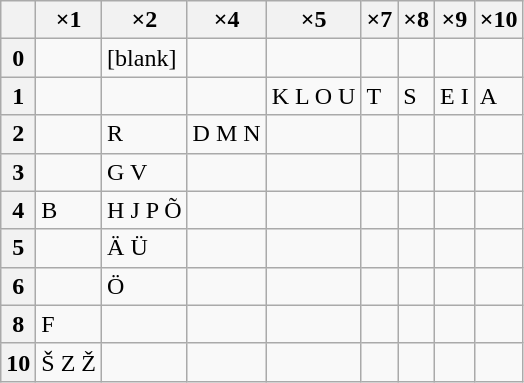<table class="wikitable floatright">
<tr>
<th></th>
<th>×1</th>
<th>×2</th>
<th>×4</th>
<th>×5</th>
<th>×7</th>
<th>×8</th>
<th>×9</th>
<th>×10</th>
</tr>
<tr>
<th>0</th>
<td></td>
<td>[blank]</td>
<td></td>
<td></td>
<td></td>
<td></td>
<td></td>
<td></td>
</tr>
<tr>
<th>1</th>
<td></td>
<td></td>
<td></td>
<td>K L O U</td>
<td>T</td>
<td>S</td>
<td>E I</td>
<td>A</td>
</tr>
<tr>
<th>2</th>
<td></td>
<td>R</td>
<td>D M N</td>
<td></td>
<td></td>
<td></td>
<td></td>
<td></td>
</tr>
<tr>
<th>3</th>
<td></td>
<td>G V</td>
<td></td>
<td></td>
<td></td>
<td></td>
<td></td>
<td></td>
</tr>
<tr>
<th>4</th>
<td>B</td>
<td>H J P Õ</td>
<td></td>
<td></td>
<td></td>
<td></td>
<td></td>
<td></td>
</tr>
<tr>
<th>5</th>
<td></td>
<td>Ä Ü</td>
<td></td>
<td></td>
<td></td>
<td></td>
<td></td>
<td></td>
</tr>
<tr>
<th>6</th>
<td></td>
<td>Ö</td>
<td></td>
<td></td>
<td></td>
<td></td>
<td></td>
<td></td>
</tr>
<tr>
<th>8</th>
<td>F</td>
<td></td>
<td></td>
<td></td>
<td></td>
<td></td>
<td></td>
<td></td>
</tr>
<tr>
<th>10</th>
<td>Š Z Ž</td>
<td></td>
<td></td>
<td></td>
<td></td>
<td></td>
<td></td>
<td></td>
</tr>
</table>
